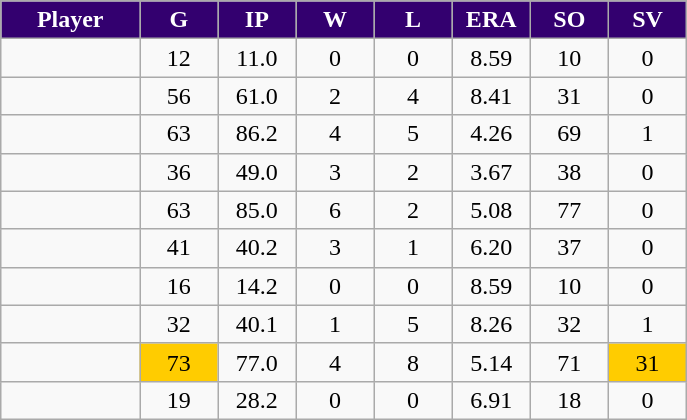<table class="wikitable sortable">
<tr>
<th style="background:#33006F;color:#FFFFFF;" width="16%">Player</th>
<th style="background:#33006F;color:#FFFFFF;" width="9%">G</th>
<th style="background:#33006F;color:#FFFFFF;" width="9%">IP</th>
<th style="background:#33006F;color:#FFFFFF;" width="9%">W</th>
<th style="background:#33006F;color:#FFFFFF;" width="9%">L</th>
<th style="background:#33006F;color:#FFFFFF;" width="9%">ERA</th>
<th style="background:#33006F;color:#FFFFFF;" width="9%">SO</th>
<th style="background:#33006F;color:#FFFFFF;" width="9%">SV</th>
</tr>
<tr style="text-align:center;">
<td></td>
<td>12</td>
<td>11.0</td>
<td>0</td>
<td>0</td>
<td>8.59</td>
<td>10</td>
<td>0</td>
</tr>
<tr style="text-align:center;">
<td></td>
<td>56</td>
<td>61.0</td>
<td>2</td>
<td>4</td>
<td>8.41</td>
<td>31</td>
<td>0</td>
</tr>
<tr style="text-align:center;">
<td></td>
<td>63</td>
<td>86.2</td>
<td>4</td>
<td>5</td>
<td>4.26</td>
<td>69</td>
<td>1</td>
</tr>
<tr align="center">
<td></td>
<td>36</td>
<td>49.0</td>
<td>3</td>
<td>2</td>
<td>3.67</td>
<td>38</td>
<td>0</td>
</tr>
<tr style="text-align:center;">
<td></td>
<td>63</td>
<td>85.0</td>
<td>6</td>
<td>2</td>
<td>5.08</td>
<td>77</td>
<td>0</td>
</tr>
<tr style="text-align:center;">
<td></td>
<td>41</td>
<td>40.2</td>
<td>3</td>
<td>1</td>
<td>6.20</td>
<td>37</td>
<td>0</td>
</tr>
<tr style="text-align:center;">
<td></td>
<td>16</td>
<td>14.2</td>
<td>0</td>
<td>0</td>
<td>8.59</td>
<td>10</td>
<td>0</td>
</tr>
<tr style="text-align:center;">
<td></td>
<td>32</td>
<td>40.1</td>
<td>1</td>
<td>5</td>
<td>8.26</td>
<td>32</td>
<td>1</td>
</tr>
<tr style="text-align:center;">
<td></td>
<td bgcolor="#FFCC00">73</td>
<td>77.0</td>
<td>4</td>
<td>8</td>
<td>5.14</td>
<td>71</td>
<td bgcolor="#FFCC00">31</td>
</tr>
<tr style="text-align:center;">
<td></td>
<td>19</td>
<td>28.2</td>
<td>0</td>
<td>0</td>
<td>6.91</td>
<td>18</td>
<td>0</td>
</tr>
</table>
